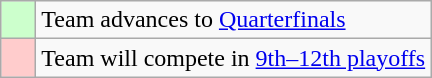<table class="wikitable">
<tr>
<td style="background: #ccffcc;">    </td>
<td>Team advances to <a href='#'>Quarterfinals</a></td>
</tr>
<tr>
<td style="background: #ffcccc;"></td>
<td>Team will compete in <a href='#'>9th–12th playoffs</a></td>
</tr>
</table>
